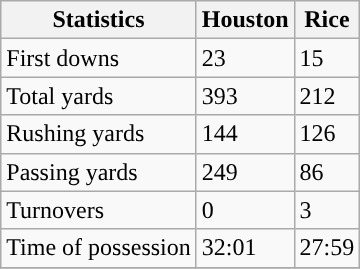<table class="wikitable">
<tr>
<th>Statistics</th>
<th>Houston</th>
<th>Rice</th>
</tr>
<tr>
<td>First downs</td>
<td>23</td>
<td>15</td>
</tr>
<tr>
<td>Total yards</td>
<td>393</td>
<td>212</td>
</tr>
<tr>
<td>Rushing yards</td>
<td>144</td>
<td>126</td>
</tr>
<tr>
<td>Passing yards</td>
<td>249</td>
<td>86</td>
</tr>
<tr>
<td>Turnovers</td>
<td>0</td>
<td>3</td>
</tr>
<tr>
<td>Time of possession</td>
<td>32:01</td>
<td>27:59</td>
</tr>
<tr>
</tr>
</table>
